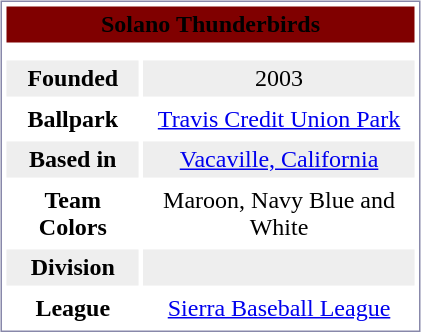<table style="margin:5px; border:1px solid #8888AA;" align=right cellpadding=3 cellspacing=3 width=280>
<tr align="center" bgcolor="maroon">
<td colspan=2><span> <strong>Solano Thunderbirds</strong></span></td>
</tr>
<tr align="center">
<td colspan=2></td>
</tr>
<tr align="center" bgcolor="#eeeeee">
<td><strong>Founded</strong></td>
<td>2003</td>
</tr>
<tr align="center">
<td><strong>Ballpark</strong></td>
<td><a href='#'>Travis Credit Union Park</a></td>
</tr>
<tr align="center" bgcolor="#eeeeee">
<td><strong>Based in</strong></td>
<td><a href='#'>Vacaville, California</a></td>
</tr>
<tr align="center">
<td><strong>Team Colors</strong></td>
<td>Maroon, Navy Blue and White</td>
</tr>
<tr align="center" bgcolor="#eeeeee">
<td><strong>Division</strong></td>
<td></td>
</tr>
<tr align="center">
<td><strong>League</strong></td>
<td><a href='#'>Sierra Baseball League</a></td>
</tr>
</table>
